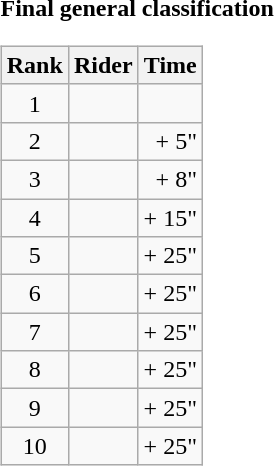<table>
<tr>
<td><strong>Final general classification</strong><br><table class="wikitable">
<tr>
<th scope="col">Rank</th>
<th scope="col">Rider</th>
<th scope="col">Time</th>
</tr>
<tr>
<td style="text-align:center;">1</td>
<td></td>
<td style="text-align:right;"></td>
</tr>
<tr>
<td style="text-align:center;">2</td>
<td></td>
<td style="text-align:right;">+ 5"</td>
</tr>
<tr>
<td style="text-align:center;">3</td>
<td></td>
<td style="text-align:right;">+ 8"</td>
</tr>
<tr>
<td style="text-align:center;">4</td>
<td></td>
<td style="text-align:right;">+ 15"</td>
</tr>
<tr>
<td style="text-align:center;">5</td>
<td></td>
<td style="text-align:right;">+ 25"</td>
</tr>
<tr>
<td style="text-align:center;">6</td>
<td></td>
<td style="text-align:right;">+ 25"</td>
</tr>
<tr>
<td style="text-align:center;">7</td>
<td></td>
<td style="text-align:right;">+ 25"</td>
</tr>
<tr>
<td style="text-align:center;">8</td>
<td></td>
<td style="text-align:right;">+ 25"</td>
</tr>
<tr>
<td style="text-align:center;">9</td>
<td></td>
<td style="text-align:right;">+ 25"</td>
</tr>
<tr>
<td style="text-align:center;">10</td>
<td></td>
<td style="text-align:right;">+ 25"</td>
</tr>
</table>
</td>
</tr>
</table>
